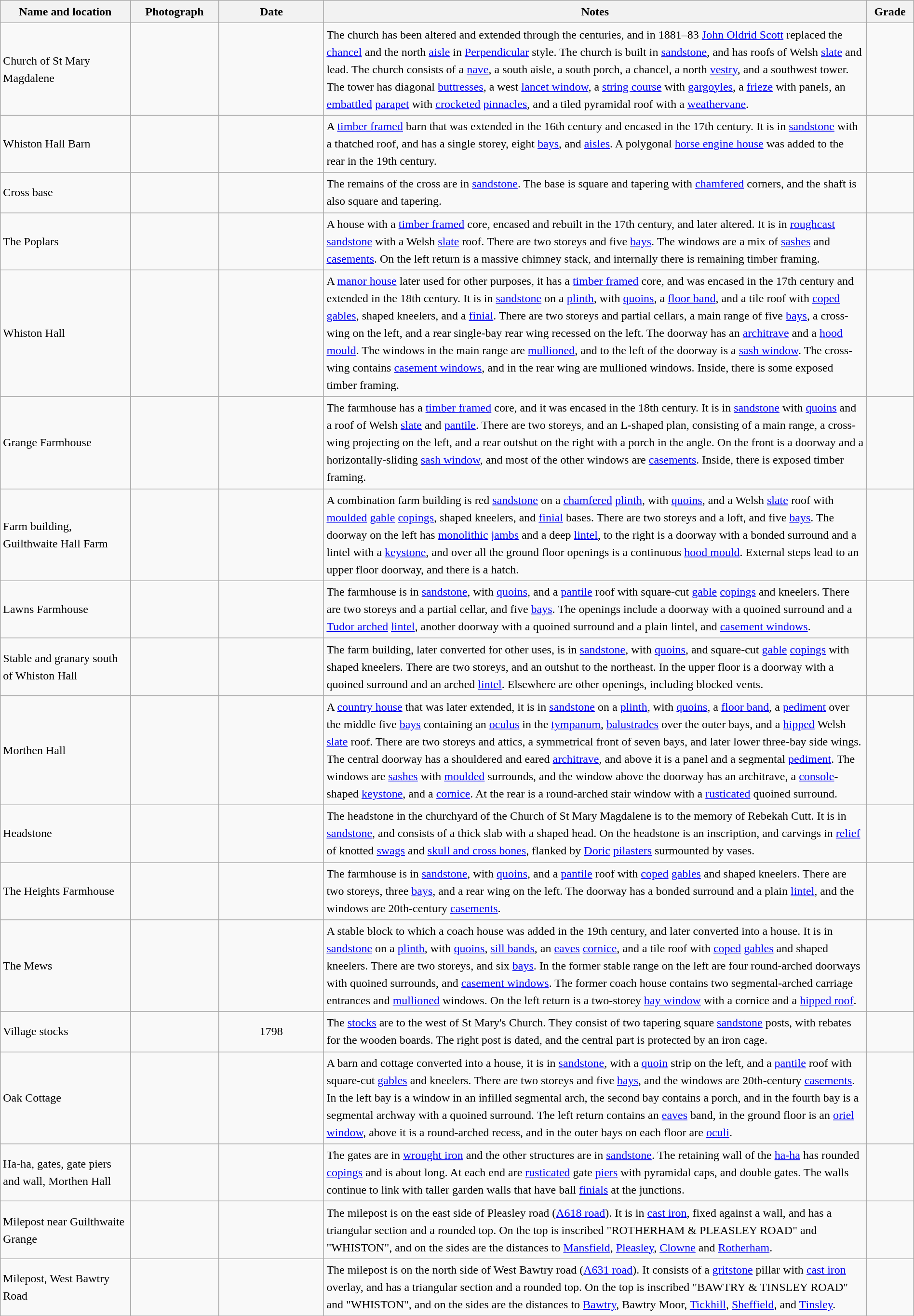<table class="wikitable sortable plainrowheaders" style="width:100%; border:0; text-align:left; line-height:150%;">
<tr>
<th scope="col"  style="width:150px">Name and location</th>
<th scope="col"  style="width:100px" class="unsortable">Photograph</th>
<th scope="col"  style="width:120px">Date</th>
<th scope="col"  style="width:650px" class="unsortable">Notes</th>
<th scope="col"  style="width:50px">Grade</th>
</tr>
<tr>
<td>Church of St Mary Magdalene<br><small></small></td>
<td></td>
<td align="center"></td>
<td>The church has been altered and extended through the centuries, and in 1881–83 <a href='#'>John Oldrid Scott</a> replaced the <a href='#'>chancel</a> and the north <a href='#'>aisle</a> in <a href='#'>Perpendicular</a> style.  The church is built in <a href='#'>sandstone</a>, and has roofs of Welsh <a href='#'>slate</a> and lead.  The church consists of a <a href='#'>nave</a>, a south aisle, a south porch, a chancel, a north <a href='#'>vestry</a>, and a southwest tower.  The tower has diagonal <a href='#'>buttresses</a>, a west <a href='#'>lancet window</a>, a <a href='#'>string course</a> with <a href='#'>gargoyles</a>, a <a href='#'>frieze</a> with panels, an <a href='#'>embattled</a> <a href='#'>parapet</a> with <a href='#'>crocketed</a> <a href='#'>pinnacles</a>, and a tiled pyramidal roof with a <a href='#'>weathervane</a>.</td>
<td align="center" ></td>
</tr>
<tr>
<td>Whiston Hall Barn<br><small></small></td>
<td></td>
<td align="center"></td>
<td>A <a href='#'>timber framed</a> barn that was extended in the 16th century and encased in the 17th century.  It is in <a href='#'>sandstone</a> with a thatched roof, and has a single storey, eight <a href='#'>bays</a>, and <a href='#'>aisles</a>.  A polygonal <a href='#'>horse engine house</a> was added to the rear in the 19th century.</td>
<td align="center" ></td>
</tr>
<tr>
<td>Cross base<br><small></small></td>
<td></td>
<td align="center"></td>
<td>The remains of the cross are in <a href='#'>sandstone</a>.  The base is square and tapering with <a href='#'>chamfered</a> corners, and the shaft is also square and tapering.</td>
<td align="center" ></td>
</tr>
<tr>
<td>The Poplars<br><small></small></td>
<td></td>
<td align="center"></td>
<td>A house with a <a href='#'>timber framed</a> core, encased and rebuilt in the 17th century, and later altered.  It is in <a href='#'>roughcast</a> <a href='#'>sandstone</a> with a Welsh <a href='#'>slate</a> roof.  There are two storeys and five <a href='#'>bays</a>.  The windows are a mix of <a href='#'>sashes</a> and <a href='#'>casements</a>.  On the left return is a massive chimney stack, and internally there is remaining timber framing.</td>
<td align="center" ></td>
</tr>
<tr>
<td>Whiston Hall<br><small></small></td>
<td></td>
<td align="center"></td>
<td>A <a href='#'>manor house</a> later used for other purposes, it has a <a href='#'>timber framed</a> core, and was encased in the 17th century and extended in the 18th century.  It is in <a href='#'>sandstone</a> on a <a href='#'>plinth</a>, with <a href='#'>quoins</a>, a <a href='#'>floor band</a>, and a tile roof with <a href='#'>coped</a> <a href='#'>gables</a>, shaped kneelers, and a <a href='#'>finial</a>.  There are two storeys and partial cellars, a main range of five <a href='#'>bays</a>, a cross-wing on the left, and a rear single-bay rear wing recessed on the left.  The doorway has an <a href='#'>architrave</a> and a <a href='#'>hood mould</a>.  The windows in the main range are <a href='#'>mullioned</a>, and to the left of the doorway is a <a href='#'>sash window</a>.  The cross-wing contains <a href='#'>casement windows</a>, and in the rear wing are mullioned windows.  Inside, there is some exposed timber framing.</td>
<td align="center" ></td>
</tr>
<tr>
<td>Grange Farmhouse<br><small></small></td>
<td></td>
<td align="center"></td>
<td>The farmhouse has a <a href='#'>timber framed</a> core, and it was encased in the 18th century.  It is in <a href='#'>sandstone</a> with <a href='#'>quoins</a> and a roof of Welsh <a href='#'>slate</a> and <a href='#'>pantile</a>.  There are two storeys, and an L-shaped plan, consisting of a main range, a cross-wing projecting on the left, and a rear outshut on the right with a porch in the angle.  On the front is a doorway and a horizontally-sliding <a href='#'>sash window</a>, and most of the other windows are <a href='#'>casements</a>.  Inside, there is exposed timber framing.</td>
<td align="center" ></td>
</tr>
<tr>
<td>Farm building, Guilthwaite Hall Farm<br><small></small></td>
<td></td>
<td align="center"></td>
<td>A combination farm building is red <a href='#'>sandstone</a> on a <a href='#'>chamfered</a> <a href='#'>plinth</a>, with <a href='#'>quoins</a>, and a Welsh <a href='#'>slate</a> roof with <a href='#'>moulded</a> <a href='#'>gable</a> <a href='#'>copings</a>, shaped kneelers, and <a href='#'>finial</a> bases.  There are two storeys and a loft, and five <a href='#'>bays</a>.  The doorway on the left has <a href='#'>monolithic</a> <a href='#'>jambs</a> and a deep <a href='#'>lintel</a>, to the right is a doorway with a bonded surround and a lintel with a <a href='#'>keystone</a>, and over all the ground floor openings is a continuous <a href='#'>hood mould</a>.  External steps lead to an upper floor doorway, and there is a hatch.</td>
<td align="center" ></td>
</tr>
<tr>
<td>Lawns Farmhouse<br><small></small></td>
<td></td>
<td align="center"></td>
<td>The farmhouse is in <a href='#'>sandstone</a>, with <a href='#'>quoins</a>, and a <a href='#'>pantile</a> roof with square-cut <a href='#'>gable</a> <a href='#'>copings</a> and kneelers.  There are two storeys and a partial cellar, and five <a href='#'>bays</a>.  The openings include a doorway with a quoined surround and a <a href='#'>Tudor arched</a> <a href='#'>lintel</a>, another doorway with a quoined surround and a plain lintel, and <a href='#'>casement windows</a>.</td>
<td align="center" ></td>
</tr>
<tr>
<td>Stable and granary south of Whiston Hall<br><small></small></td>
<td></td>
<td align="center"></td>
<td>The farm building, later converted for other uses, is in <a href='#'>sandstone</a>, with <a href='#'>quoins</a>, and square-cut <a href='#'>gable</a> <a href='#'>copings</a> with shaped kneelers.  There are two storeys, and an outshut to the northeast.  In the upper floor is a doorway with a quoined surround and an arched <a href='#'>lintel</a>.  Elsewhere are other openings, including blocked vents.</td>
<td align="center" ></td>
</tr>
<tr>
<td>Morthen Hall<br><small></small></td>
<td></td>
<td align="center"></td>
<td>A <a href='#'>country house</a> that was later extended, it is in <a href='#'>sandstone</a> on a <a href='#'>plinth</a>, with <a href='#'>quoins</a>, a <a href='#'>floor band</a>, a <a href='#'>pediment</a> over the middle five <a href='#'>bays</a> containing an <a href='#'>oculus</a> in the <a href='#'>tympanum</a>, <a href='#'>balustrades</a> over the outer bays, and a <a href='#'>hipped</a> Welsh <a href='#'>slate</a> roof.  There are two storeys and attics, a symmetrical front of seven bays, and later lower three-bay side wings.  The central doorway has a shouldered and eared <a href='#'>architrave</a>, and above it is a panel and a segmental <a href='#'>pediment</a>.  The windows are <a href='#'>sashes</a> with <a href='#'>moulded</a> surrounds, and the window above the doorway has an architrave, a <a href='#'>console</a>-shaped <a href='#'>keystone</a>, and a <a href='#'>cornice</a>.  At the rear is a round-arched stair window with a <a href='#'>rusticated</a> quoined surround.</td>
<td align="center" ></td>
</tr>
<tr>
<td>Headstone<br><small></small></td>
<td></td>
<td align="center"></td>
<td>The headstone in the churchyard of the Church of St Mary Magdalene is to the memory of Rebekah Cutt.  It is in <a href='#'>sandstone</a>, and consists of a thick slab with a shaped head.  On the headstone is an inscription, and carvings in <a href='#'>relief</a> of knotted <a href='#'>swags</a> and <a href='#'>skull and cross bones</a>, flanked by <a href='#'>Doric</a> <a href='#'>pilasters</a> surmounted by vases.</td>
<td align="center" ></td>
</tr>
<tr>
<td>The Heights Farmhouse<br><small></small></td>
<td></td>
<td align="center"></td>
<td>The farmhouse is in <a href='#'>sandstone</a>, with <a href='#'>quoins</a>, and a <a href='#'>pantile</a> roof with <a href='#'>coped</a> <a href='#'>gables</a> and shaped kneelers.  There are two storeys, three <a href='#'>bays</a>, and a rear wing on the left.  The doorway has a bonded surround and a plain <a href='#'>lintel</a>, and the windows are 20th-century <a href='#'>casements</a>.</td>
<td align="center" ></td>
</tr>
<tr>
<td>The Mews<br><small></small></td>
<td></td>
<td align="center"></td>
<td>A stable block to which a coach house was added in the 19th century, and later converted into a house.  It is in <a href='#'>sandstone</a> on a <a href='#'>plinth</a>, with <a href='#'>quoins</a>, <a href='#'>sill bands</a>, an <a href='#'>eaves</a> <a href='#'>cornice</a>, and a tile roof with <a href='#'>coped</a> <a href='#'>gables</a> and shaped kneelers.  There are two storeys, and six <a href='#'>bays</a>.   In the former stable range on the left are four round-arched doorways with quoined surrounds, and <a href='#'>casement windows</a>.  The former coach house contains two segmental-arched carriage entrances and <a href='#'>mullioned</a> windows.  On the left return is a two-storey <a href='#'>bay window</a> with a cornice and a <a href='#'>hipped roof</a>.</td>
<td align="center" ></td>
</tr>
<tr>
<td>Village stocks<br><small></small></td>
<td></td>
<td align="center">1798</td>
<td>The <a href='#'>stocks</a> are to the west of St Mary's Church.  They consist of two tapering square <a href='#'>sandstone</a> posts, with rebates for the wooden boards.  The right post is dated, and the central part is protected by an iron cage.</td>
<td align="center" ></td>
</tr>
<tr>
<td>Oak Cottage<br><small></small></td>
<td></td>
<td align="center"></td>
<td>A barn and cottage converted into a house, it is in <a href='#'>sandstone</a>, with a <a href='#'>quoin</a> strip on the left, and a <a href='#'>pantile</a> roof with square-cut <a href='#'>gables</a> and kneelers.  There are two storeys and five <a href='#'>bays</a>, and the windows are 20th-century <a href='#'>casements</a>.  In the left bay is a window in an infilled segmental arch, the second bay contains a porch, and in the fourth bay is a segmental archway with a quoined surround.  The left return contains an <a href='#'>eaves</a> band, in the ground floor is an <a href='#'>oriel window</a>, above it is a round-arched recess, and in the outer bays on each floor are <a href='#'>oculi</a>.</td>
<td align="center" ></td>
</tr>
<tr>
<td>Ha-ha, gates, gate piers and wall, Morthen Hall<br><small></small></td>
<td></td>
<td align="center"></td>
<td>The gates are in <a href='#'>wrought iron</a> and the other structures are in <a href='#'>sandstone</a>.  The retaining wall of the <a href='#'>ha-ha</a> has rounded <a href='#'>copings</a> and is about  long.  At each end are <a href='#'>rusticated</a> gate <a href='#'>piers</a> with pyramidal caps, and double gates.  The walls continue to link with taller garden walls that have ball <a href='#'>finials</a> at the junctions.</td>
<td align="center" ></td>
</tr>
<tr>
<td>Milepost near Guilthwaite Grange<br><small></small></td>
<td></td>
<td align="center"></td>
<td>The milepost is on the east side of Pleasley road (<a href='#'>A618 road</a>).  It is in <a href='#'>cast iron</a>, fixed against a wall, and has a triangular section and a rounded top.  On the top is inscribed "ROTHERHAM & PLEASLEY ROAD" and "WHISTON", and on the sides are the distances to <a href='#'>Mansfield</a>, <a href='#'>Pleasley</a>, <a href='#'>Clowne</a> and <a href='#'>Rotherham</a>.</td>
<td align="center" ></td>
</tr>
<tr>
<td>Milepost, West Bawtry Road<br><small></small></td>
<td></td>
<td align="center"></td>
<td>The milepost is on the north side of West Bawtry road (<a href='#'>A631 road</a>).  It consists of a <a href='#'>gritstone</a> pillar with <a href='#'>cast iron</a> overlay, and has a triangular section and a rounded top.  On the top is inscribed "BAWTRY & TINSLEY ROAD" and "WHISTON", and on the sides are the distances to <a href='#'>Bawtry</a>, Bawtry Moor, <a href='#'>Tickhill</a>, <a href='#'>Sheffield</a>, and <a href='#'>Tinsley</a>.</td>
<td align="center" ></td>
</tr>
<tr>
</tr>
</table>
